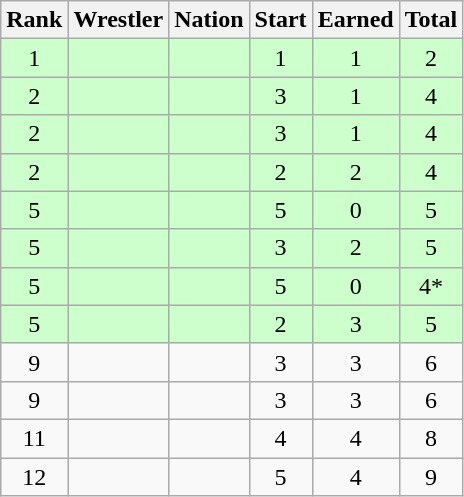<table class="wikitable sortable" style="text-align:center;">
<tr>
<th>Rank</th>
<th>Wrestler</th>
<th>Nation</th>
<th>Start</th>
<th>Earned</th>
<th>Total</th>
</tr>
<tr style="background:#cfc;">
<td>1</td>
<td align=left></td>
<td align=left></td>
<td>1</td>
<td>1</td>
<td>2</td>
</tr>
<tr style="background:#cfc;">
<td>2</td>
<td align=left></td>
<td align=left></td>
<td>3</td>
<td>1</td>
<td>4</td>
</tr>
<tr style="background:#cfc;">
<td>2</td>
<td align=left></td>
<td align=left></td>
<td>3</td>
<td>1</td>
<td>4</td>
</tr>
<tr style="background:#cfc;">
<td>2</td>
<td align=left></td>
<td align=left></td>
<td>2</td>
<td>2</td>
<td>4</td>
</tr>
<tr style="background:#cfc;">
<td>5</td>
<td align=left></td>
<td align=left></td>
<td>5</td>
<td>0</td>
<td>5</td>
</tr>
<tr style="background:#cfc;">
<td>5</td>
<td align=left></td>
<td align=left></td>
<td>3</td>
<td>2</td>
<td>5</td>
</tr>
<tr style="background:#cfc;">
<td>5</td>
<td align=left></td>
<td align=left></td>
<td>5</td>
<td>0</td>
<td>4*</td>
</tr>
<tr style="background:#cfc;">
<td>5</td>
<td align=left></td>
<td align=left></td>
<td>2</td>
<td>3</td>
<td>5</td>
</tr>
<tr>
<td>9</td>
<td align=left></td>
<td align=left></td>
<td>3</td>
<td>3</td>
<td>6</td>
</tr>
<tr>
<td>9</td>
<td align=left></td>
<td align=left></td>
<td>3</td>
<td>3</td>
<td>6</td>
</tr>
<tr>
<td>11</td>
<td align=left></td>
<td align=left></td>
<td>4</td>
<td>4</td>
<td>8</td>
</tr>
<tr>
<td>12</td>
<td align=left></td>
<td align=left></td>
<td>5</td>
<td>4</td>
<td>9</td>
</tr>
</table>
